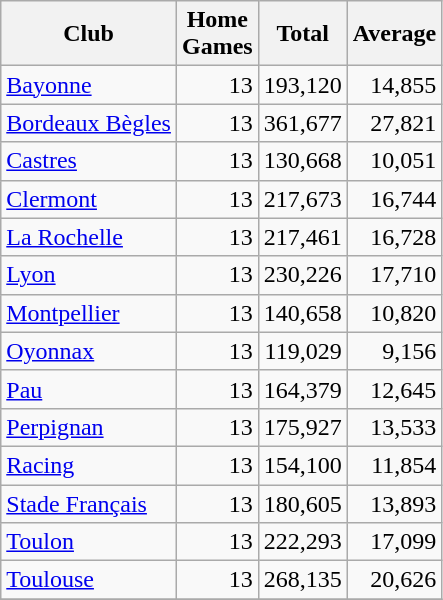<table class="wikitable sortable" style="text-align:right">
<tr>
<th>Club</th>
<th>Home<br>Games</th>
<th>Total</th>
<th>Average</th>
</tr>
<tr>
<td style="text-align:left"><a href='#'>Bayonne</a></td>
<td>13</td>
<td>193,120</td>
<td>14,855</td>
</tr>
<tr>
<td style="text-align:left"><a href='#'>Bordeaux Bègles</a></td>
<td>13</td>
<td>361,677</td>
<td>27,821</td>
</tr>
<tr>
<td style="text-align:left"><a href='#'>Castres</a></td>
<td>13</td>
<td>130,668</td>
<td>10,051</td>
</tr>
<tr>
<td style="text-align:left"><a href='#'>Clermont</a></td>
<td>13</td>
<td>217,673</td>
<td>16,744</td>
</tr>
<tr>
<td style="text-align:left"><a href='#'>La Rochelle</a></td>
<td>13</td>
<td>217,461</td>
<td>16,728</td>
</tr>
<tr>
<td style="text-align:left"><a href='#'>Lyon</a></td>
<td>13</td>
<td>230,226</td>
<td>17,710</td>
</tr>
<tr>
<td style="text-align:left"><a href='#'>Montpellier</a></td>
<td>13</td>
<td>140,658</td>
<td>10,820</td>
</tr>
<tr>
<td style="text-align:left"><a href='#'>Oyonnax</a></td>
<td>13</td>
<td>119,029</td>
<td>9,156</td>
</tr>
<tr>
<td style="text-align:left"><a href='#'>Pau</a></td>
<td>13</td>
<td>164,379</td>
<td>12,645</td>
</tr>
<tr>
<td style="text-align:left"><a href='#'>Perpignan</a></td>
<td>13</td>
<td>175,927</td>
<td>13,533</td>
</tr>
<tr>
<td style="text-align:left"><a href='#'>Racing</a></td>
<td>13</td>
<td>154,100</td>
<td>11,854</td>
</tr>
<tr>
<td style="text-align:left"><a href='#'>Stade Français</a></td>
<td>13</td>
<td>180,605</td>
<td>13,893</td>
</tr>
<tr>
<td style="text-align:left"><a href='#'>Toulon</a></td>
<td>13</td>
<td>222,293</td>
<td>17,099</td>
</tr>
<tr>
<td style="text-align:left"><a href='#'>Toulouse</a></td>
<td>13</td>
<td>268,135</td>
<td>20,626</td>
</tr>
<tr>
</tr>
</table>
